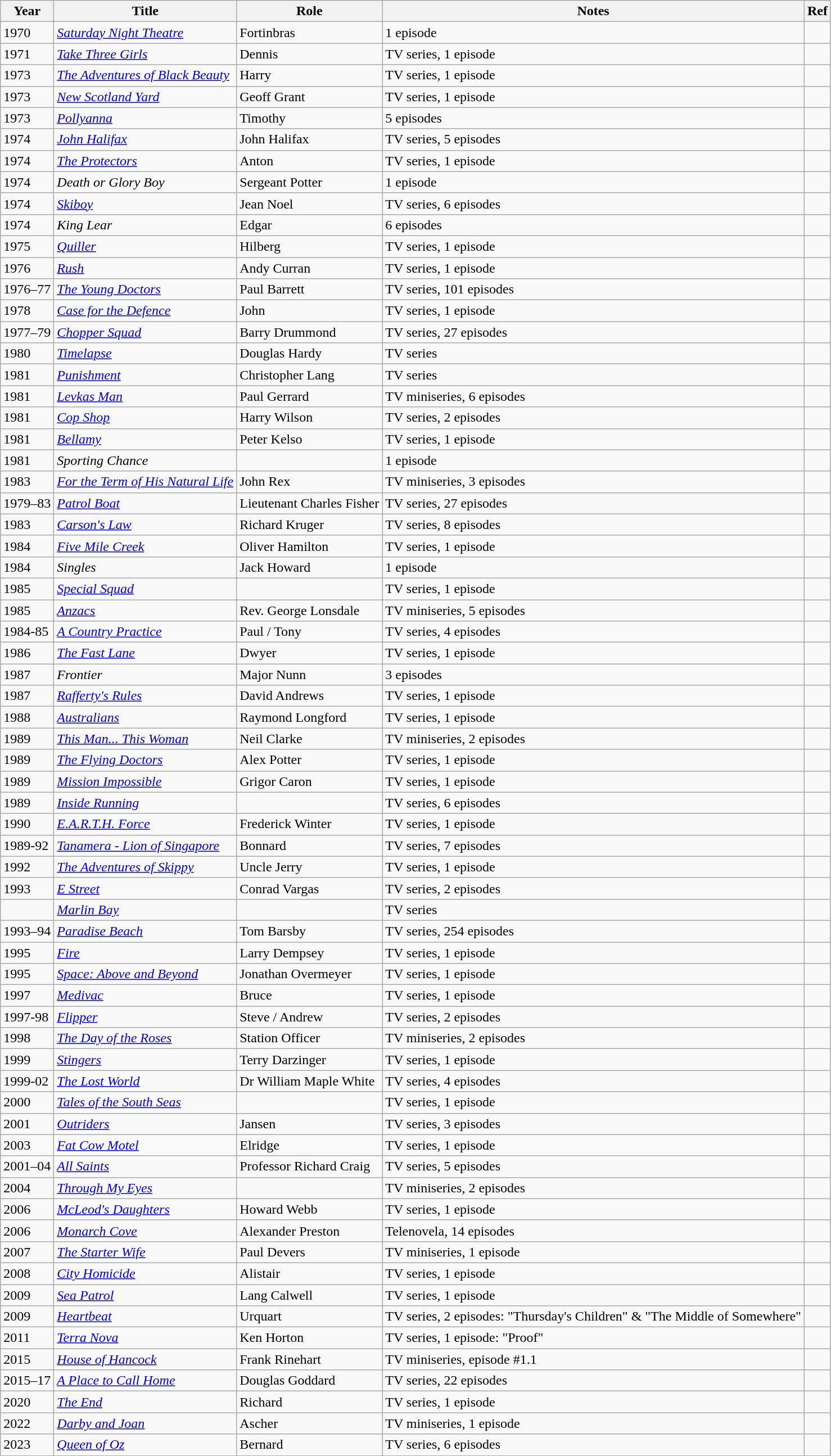<table class="wikitable sortable">
<tr>
<th>Year</th>
<th>Title</th>
<th>Role</th>
<th>Notes</th>
<th>Ref</th>
</tr>
<tr>
<td>1970</td>
<td><em><a href='#'>Saturday Night Theatre</a></em></td>
<td>Fortinbras</td>
<td>1 episode</td>
<td></td>
</tr>
<tr>
<td>1971</td>
<td><em><a href='#'>Take Three Girls</a></em></td>
<td>Dennis</td>
<td>TV series, 1 episode</td>
<td></td>
</tr>
<tr>
<td>1973</td>
<td><em><a href='#'>The Adventures of Black Beauty</a></em></td>
<td>Harry</td>
<td>TV series, 1 episode</td>
<td></td>
</tr>
<tr>
<td>1973</td>
<td><em><a href='#'>New Scotland Yard</a></em></td>
<td>Geoff Grant</td>
<td>TV series, 1 episode</td>
<td></td>
</tr>
<tr>
<td>1973</td>
<td><em><a href='#'>Pollyanna</a></em></td>
<td>Timothy</td>
<td>5 episodes</td>
<td></td>
</tr>
<tr>
<td>1974</td>
<td><em><a href='#'>John Halifax</a></em></td>
<td>John Halifax</td>
<td>TV series, 5 episodes</td>
<td></td>
</tr>
<tr>
<td>1974</td>
<td><em><a href='#'>The Protectors</a></em></td>
<td>Anton</td>
<td>TV series, 1 episode</td>
<td></td>
</tr>
<tr>
<td>1974</td>
<td><em>Death or Glory Boy</em></td>
<td>Sergeant Potter</td>
<td>1 episode</td>
<td></td>
</tr>
<tr>
<td>1974</td>
<td><em><a href='#'>Skiboy</a></em></td>
<td>Jean Noel</td>
<td>TV series, 6 episodes</td>
<td></td>
</tr>
<tr>
<td>1974</td>
<td><em>King Lear</em></td>
<td>Edgar</td>
<td>6 episodes</td>
<td></td>
</tr>
<tr>
<td>1975</td>
<td><em><a href='#'>Quiller</a></em></td>
<td>Hilberg</td>
<td>TV series, 1 episode</td>
<td></td>
</tr>
<tr>
<td>1976</td>
<td><em><a href='#'>Rush</a></em></td>
<td>Andy Curran</td>
<td>TV series, 1 episode</td>
<td></td>
</tr>
<tr>
<td>1976–77</td>
<td><em><a href='#'>The Young Doctors</a></em></td>
<td>Paul Barrett</td>
<td>TV series, 101 episodes</td>
<td></td>
</tr>
<tr>
<td>1978</td>
<td><em><a href='#'>Case for the Defence</a></em></td>
<td>John</td>
<td>TV series, 1 episode</td>
<td></td>
</tr>
<tr>
<td>1977–79</td>
<td><em><a href='#'>Chopper Squad</a></em></td>
<td>Barry Drummond</td>
<td>TV series, 27 episodes</td>
<td></td>
</tr>
<tr>
<td>1980</td>
<td><em><a href='#'>Timelapse</a></em></td>
<td>Douglas Hardy</td>
<td>TV series</td>
<td></td>
</tr>
<tr>
<td>1981</td>
<td><em><a href='#'>Punishment</a></em></td>
<td>Christopher Lang</td>
<td>TV series</td>
<td></td>
</tr>
<tr>
<td>1981</td>
<td><em><a href='#'>Levkas Man</a></em></td>
<td>Paul Gerrard</td>
<td>TV miniseries, 6 episodes</td>
<td></td>
</tr>
<tr>
<td>1981</td>
<td><em><a href='#'>Cop Shop</a></em></td>
<td>Harry Wilson</td>
<td>TV series, 2 episodes</td>
<td></td>
</tr>
<tr>
<td>1981</td>
<td><em><a href='#'>Bellamy</a></em></td>
<td>Peter Kelso</td>
<td>TV series, 1 episode</td>
<td></td>
</tr>
<tr>
<td>1981</td>
<td><em>Sporting Chance</em></td>
<td></td>
<td>1 episode</td>
<td></td>
</tr>
<tr>
<td>1983</td>
<td><em><a href='#'>For the Term of His Natural Life</a></em></td>
<td>John Rex</td>
<td>TV miniseries, 3 episodes</td>
<td></td>
</tr>
<tr>
<td>1979–83</td>
<td><em><a href='#'>Patrol Boat</a></em></td>
<td>Lieutenant Charles Fisher</td>
<td>TV series, 27 episodes</td>
<td></td>
</tr>
<tr>
<td>1983</td>
<td><em><a href='#'>Carson's Law</a></em></td>
<td>Richard Kruger</td>
<td>TV series, 8 episodes</td>
<td></td>
</tr>
<tr>
<td>1984</td>
<td><em><a href='#'>Five Mile Creek</a></em></td>
<td>Oliver Hamilton</td>
<td>TV series, 1 episode</td>
<td></td>
</tr>
<tr>
<td>1984</td>
<td><em>Singles</em></td>
<td>Jack Howard</td>
<td>1 episode</td>
<td></td>
</tr>
<tr>
<td>1985</td>
<td><em><a href='#'>Special Squad</a></em></td>
<td></td>
<td>TV series, 1 episode</td>
<td></td>
</tr>
<tr>
<td>1985</td>
<td><em><a href='#'>Anzacs</a></em></td>
<td>Rev. George Lonsdale</td>
<td>TV miniseries, 5 episodes</td>
<td></td>
</tr>
<tr>
<td>1984-85</td>
<td><em><a href='#'>A Country Practice</a></em></td>
<td>Paul /  Tony</td>
<td>TV series, 4 episodes</td>
<td></td>
</tr>
<tr>
<td>1986</td>
<td><em><a href='#'>The Fast Lane</a></em></td>
<td>Dwyer</td>
<td>TV series, 1 episode</td>
<td></td>
</tr>
<tr>
<td>1987</td>
<td><em>Frontier</em></td>
<td>Major Nunn</td>
<td>3 episodes</td>
<td></td>
</tr>
<tr>
<td>1987</td>
<td><em><a href='#'>Rafferty's Rules</a></em></td>
<td>David Andrews</td>
<td>TV series, 1 episode</td>
<td></td>
</tr>
<tr>
<td>1988</td>
<td><em><a href='#'>Australians</a></em></td>
<td>Raymond Longford</td>
<td>TV series, 1 episode</td>
<td></td>
</tr>
<tr>
<td>1989</td>
<td><em><a href='#'>This Man... This Woman</a></em></td>
<td>Neil Clarke</td>
<td>TV miniseries, 2 episodes</td>
<td></td>
</tr>
<tr>
<td>1989</td>
<td><em><a href='#'>The Flying Doctors</a></em></td>
<td>Alex Potter</td>
<td>TV series, 1 episode</td>
<td></td>
</tr>
<tr>
<td>1989</td>
<td><em><a href='#'>Mission Impossible</a></em></td>
<td>Grigor Caron</td>
<td>TV series, 1 episode</td>
<td></td>
</tr>
<tr>
<td>1989</td>
<td><em><a href='#'>Inside Running</a></em></td>
<td></td>
<td>TV series, 6 episodes</td>
<td></td>
</tr>
<tr>
<td>1990</td>
<td><em><a href='#'>E.A.R.T.H. Force</a></em></td>
<td>Frederick Winter</td>
<td>TV series, 1 episode</td>
<td></td>
</tr>
<tr>
<td>1989-92</td>
<td><em><a href='#'>Tanamera - Lion of Singapore</a></em></td>
<td>Bonnard</td>
<td>TV series, 7 episodes</td>
<td></td>
</tr>
<tr>
<td>1992</td>
<td><em><a href='#'>The Adventures of Skippy</a></em></td>
<td>Uncle Jerry</td>
<td>TV series, 1 episode</td>
<td></td>
</tr>
<tr>
<td>1993</td>
<td><em><a href='#'>E Street</a></em></td>
<td>Conrad Vargas</td>
<td>TV series, 2 episodes</td>
<td></td>
</tr>
<tr>
<td></td>
<td><em><a href='#'>Marlin Bay</a></em></td>
<td></td>
<td>TV series</td>
<td></td>
</tr>
<tr>
<td>1993–94</td>
<td><em><a href='#'>Paradise Beach</a></em></td>
<td>Tom Barsby</td>
<td>TV series, 254 episodes</td>
<td></td>
</tr>
<tr>
<td>1995</td>
<td><em><a href='#'>Fire</a></em></td>
<td>Larry Dempsey</td>
<td>TV series, 1 episode</td>
<td></td>
</tr>
<tr>
<td>1995</td>
<td><em><a href='#'>Space: Above and Beyond</a></em></td>
<td>Jonathan Overmeyer</td>
<td>TV series, 1 episode</td>
<td></td>
</tr>
<tr>
<td>1997</td>
<td><em><a href='#'>Medivac</a></em></td>
<td>Bruce</td>
<td>TV series, 1 episode</td>
<td></td>
</tr>
<tr>
<td>1997-98</td>
<td><em><a href='#'>Flipper</a></em></td>
<td>Steve / Andrew</td>
<td>TV series, 2 episodes</td>
<td></td>
</tr>
<tr>
<td>1998</td>
<td><em><a href='#'>The Day of the Roses</a></em></td>
<td>Station Officer</td>
<td>TV miniseries, 2 episodes</td>
<td></td>
</tr>
<tr>
<td>1999</td>
<td><em><a href='#'>Stingers</a></em></td>
<td>Terry Darzinger</td>
<td>TV series, 1 episode</td>
<td></td>
</tr>
<tr>
<td>1999-02</td>
<td><em><a href='#'>The Lost World</a></em></td>
<td>Dr William Maple White</td>
<td>TV series, 4 episodes</td>
<td></td>
</tr>
<tr>
<td>2000</td>
<td><em><a href='#'>Tales of the South Seas</a></em></td>
<td></td>
<td>TV series, 1 episode</td>
<td></td>
</tr>
<tr>
<td>2001</td>
<td><em><a href='#'>Outriders</a></em></td>
<td>Jansen</td>
<td>TV series, 3 episodes</td>
<td></td>
</tr>
<tr>
<td>2003</td>
<td><em><a href='#'>Fat Cow Motel</a></em></td>
<td>Elridge</td>
<td>TV series, 1 episode</td>
<td></td>
</tr>
<tr>
<td>2001–04</td>
<td><em><a href='#'>All Saints</a></em></td>
<td>Professor Richard Craig</td>
<td>TV series, 5 episodes</td>
<td></td>
</tr>
<tr>
<td>2004</td>
<td><em><a href='#'>Through My Eyes</a></em></td>
<td></td>
<td>TV miniseries, 2 episodes</td>
<td></td>
</tr>
<tr>
<td>2006</td>
<td><em><a href='#'>McLeod's Daughters</a></em></td>
<td>Howard Webb</td>
<td>TV series, 1 episode</td>
<td></td>
</tr>
<tr>
<td>2006</td>
<td><em><a href='#'>Monarch Cove</a></em></td>
<td>Alexander Preston</td>
<td>Telenovela, 14 episodes</td>
<td></td>
</tr>
<tr>
<td>2007</td>
<td><em><a href='#'>The Starter Wife</a></em></td>
<td>Paul Devers</td>
<td>TV miniseries, 1 episode</td>
<td></td>
</tr>
<tr>
<td>2008</td>
<td><em><a href='#'>City Homicide</a></em></td>
<td>Alistair</td>
<td>TV series, 1 episode</td>
<td></td>
</tr>
<tr>
<td>2009</td>
<td><em><a href='#'>Sea Patrol</a></em></td>
<td>Lang Calwell</td>
<td>TV series, 1 episode</td>
<td></td>
</tr>
<tr>
<td>2009</td>
<td><em><a href='#'>Heartbeat</a></em></td>
<td>Urquart</td>
<td>TV series, 2 episodes: "Thursday's Children" & "The Middle of Somewhere"</td>
<td></td>
</tr>
<tr>
<td>2011</td>
<td><em><a href='#'>Terra Nova</a></em></td>
<td>Ken Horton</td>
<td>TV series, 1 episode: "Proof"</td>
<td></td>
</tr>
<tr>
<td>2015</td>
<td><em><a href='#'>House of Hancock</a></em></td>
<td>Frank Rinehart</td>
<td>TV miniseries, episode #1.1</td>
<td></td>
</tr>
<tr>
<td>2015–17</td>
<td><em><a href='#'>A Place to Call Home</a></em></td>
<td>Douglas Goddard</td>
<td>TV series, 22 episodes</td>
<td></td>
</tr>
<tr>
<td>2020</td>
<td><em><a href='#'>The End</a></em></td>
<td>Richard</td>
<td>TV series, 1 episode</td>
<td></td>
</tr>
<tr>
<td>2022</td>
<td><em><a href='#'>Darby and Joan</a></em></td>
<td>Ascher</td>
<td>TV miniseries, 1 episode</td>
<td></td>
</tr>
<tr>
<td>2023</td>
<td><em><a href='#'>Queen of Oz</a></em></td>
<td>Bernard</td>
<td>TV series, 6 episodes</td>
<td></td>
</tr>
</table>
